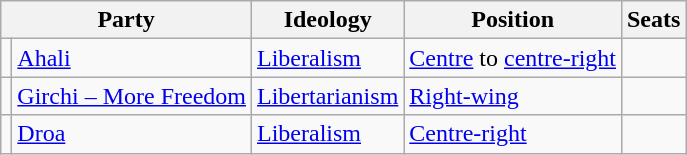<table class="wikitable sortable">
<tr>
<th colspan="2">Party</th>
<th>Ideology</th>
<th>Position</th>
<th>Seats</th>
</tr>
<tr>
<td bgcolor=></td>
<td><a href='#'>Ahali</a></td>
<td><a href='#'>Liberalism</a></td>
<td><a href='#'>Centre</a> to <a href='#'>centre-right</a></td>
<td></td>
</tr>
<tr>
<td bgcolor=></td>
<td><a href='#'>Girchi – More Freedom</a></td>
<td><a href='#'>Libertarianism</a></td>
<td><a href='#'>Right-wing</a></td>
<td></td>
</tr>
<tr>
<td bgcolor=></td>
<td><a href='#'>Droa</a></td>
<td><a href='#'>Liberalism</a></td>
<td><a href='#'>Centre-right</a></td>
<td></td>
</tr>
</table>
